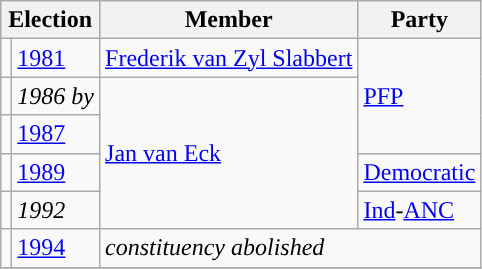<table class="wikitable">
<tr>
<th colspan="2">Election</th>
<th>Member</th>
<th>Party</th>
</tr>
<tr>
<td style="background-color: "></td>
<td><a href='#'>1981</a></td>
<td><a href='#'>Frederik van Zyl Slabbert</a></td>
<td rowspan="3"><a href='#'>PFP</a></td>
</tr>
<tr>
<td style="background-color: "></td>
<td><em>1986 by</em></td>
<td rowspan="4"><a href='#'>Jan van Eck</a></td>
</tr>
<tr>
<td style="background-color: "></td>
<td><a href='#'>1987</a></td>
</tr>
<tr>
<td style="background-color: "></td>
<td><a href='#'>1989</a></td>
<td><a href='#'>Democratic</a></td>
</tr>
<tr>
<td style="background-color: "></td>
<td><em>1992</em></td>
<td><a href='#'>Ind</a>-<a href='#'>ANC</a></td>
</tr>
<tr>
<td style="background-color: "></td>
<td><a href='#'>1994</a></td>
<td colspan="2"><em>constituency abolished</em></td>
</tr>
<tr>
</tr>
</table>
